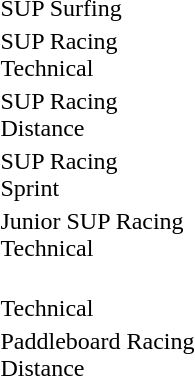<table>
<tr>
<td>SUP Surfing</td>
<td></td>
<td></td>
<td></td>
</tr>
<tr>
<td>SUP Racing<br>Technical</td>
<td></td>
<td></td>
<td></td>
</tr>
<tr>
<td>SUP Racing<br>Distance</td>
<td></td>
<td></td>
<td></td>
</tr>
<tr>
<td>SUP Racing<br>Sprint</td>
<td></td>
<td></td>
<td></td>
</tr>
<tr>
<td>Junior SUP Racing<br>Technical</td>
<td></td>
<td></td>
<td></td>
</tr>
<tr>
<td><br>Technical</td>
<td></td>
<td></td>
<td></td>
</tr>
<tr>
<td>Paddleboard Racing<br>Distance</td>
<td></td>
<td></td>
<td></td>
</tr>
</table>
